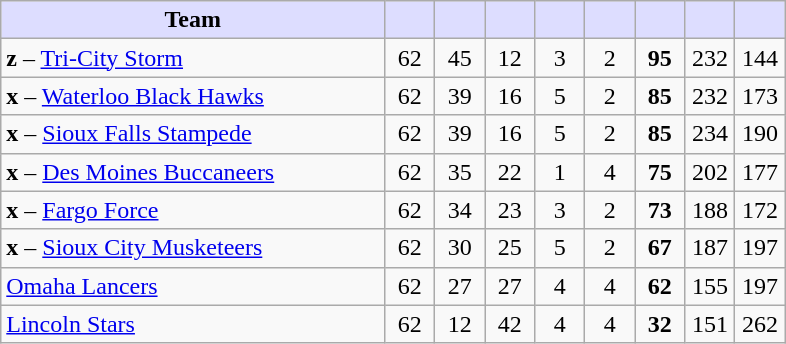<table class="wikitable" style="text-align:center">
<tr>
<th style="background:#ddf; width:46%;">Team</th>
<th style="background:#ddf; width:6%;"></th>
<th style="background:#ddf; width:6%;"></th>
<th style="background:#ddf; width:6%;"></th>
<th style="background:#ddf; width:6%;"></th>
<th style="background:#ddf; width:6%;"></th>
<th style="background:#ddf; width:6%;"></th>
<th style="background:#ddf; width:6%;"></th>
<th style="background:#ddf; width:6%;"></th>
</tr>
<tr>
<td align=left><strong>z</strong> – <a href='#'>Tri-City Storm</a></td>
<td>62</td>
<td>45</td>
<td>12</td>
<td>3</td>
<td>2</td>
<td><strong>95</strong></td>
<td>232</td>
<td>144</td>
</tr>
<tr>
<td align=left><strong>x</strong> – <a href='#'>Waterloo Black Hawks</a></td>
<td>62</td>
<td>39</td>
<td>16</td>
<td>5</td>
<td>2</td>
<td><strong>85</strong></td>
<td>232</td>
<td>173</td>
</tr>
<tr>
<td align=left><strong>x</strong> – <a href='#'>Sioux Falls Stampede</a></td>
<td>62</td>
<td>39</td>
<td>16</td>
<td>5</td>
<td>2</td>
<td><strong>85</strong></td>
<td>234</td>
<td>190</td>
</tr>
<tr>
<td align=left><strong>x</strong> – <a href='#'>Des Moines Buccaneers</a></td>
<td>62</td>
<td>35</td>
<td>22</td>
<td>1</td>
<td>4</td>
<td><strong>75</strong></td>
<td>202</td>
<td>177</td>
</tr>
<tr>
<td align=left><strong>x</strong> – <a href='#'>Fargo Force</a></td>
<td>62</td>
<td>34</td>
<td>23</td>
<td>3</td>
<td>2</td>
<td><strong>73</strong></td>
<td>188</td>
<td>172</td>
</tr>
<tr>
<td align=left><strong>x</strong> – <a href='#'>Sioux City Musketeers</a></td>
<td>62</td>
<td>30</td>
<td>25</td>
<td>5</td>
<td>2</td>
<td><strong>67</strong></td>
<td>187</td>
<td>197</td>
</tr>
<tr>
<td align=left><a href='#'>Omaha Lancers</a></td>
<td>62</td>
<td>27</td>
<td>27</td>
<td>4</td>
<td>4</td>
<td><strong>62</strong></td>
<td>155</td>
<td>197</td>
</tr>
<tr>
<td align=left><a href='#'>Lincoln Stars</a></td>
<td>62</td>
<td>12</td>
<td>42</td>
<td>4</td>
<td>4</td>
<td><strong>32</strong></td>
<td>151</td>
<td>262</td>
</tr>
</table>
